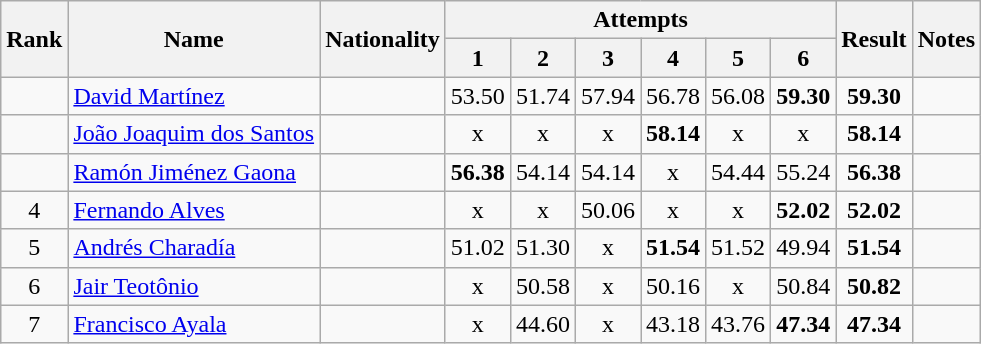<table class="wikitable sortable" style="text-align:center">
<tr>
<th rowspan=2>Rank</th>
<th rowspan=2>Name</th>
<th rowspan=2>Nationality</th>
<th colspan=6>Attempts</th>
<th rowspan=2>Result</th>
<th rowspan=2>Notes</th>
</tr>
<tr>
<th>1</th>
<th>2</th>
<th>3</th>
<th>4</th>
<th>5</th>
<th>6</th>
</tr>
<tr>
<td align=center></td>
<td align=left><a href='#'>David Martínez</a></td>
<td align=left></td>
<td>53.50</td>
<td>51.74</td>
<td>57.94</td>
<td>56.78</td>
<td>56.08</td>
<td><strong>59.30</strong></td>
<td><strong>59.30</strong></td>
<td></td>
</tr>
<tr>
<td align=center></td>
<td align=left><a href='#'>João Joaquim dos Santos</a></td>
<td align=left></td>
<td>x</td>
<td>x</td>
<td>x</td>
<td><strong>58.14</strong></td>
<td>x</td>
<td>x</td>
<td><strong>58.14</strong></td>
<td></td>
</tr>
<tr>
<td align=center></td>
<td align=left><a href='#'>Ramón Jiménez Gaona</a></td>
<td align=left></td>
<td><strong>56.38</strong></td>
<td>54.14</td>
<td>54.14</td>
<td>x</td>
<td>54.44</td>
<td>55.24</td>
<td><strong>56.38</strong></td>
<td></td>
</tr>
<tr>
<td align=center>4</td>
<td align=left><a href='#'>Fernando Alves</a></td>
<td align=left></td>
<td>x</td>
<td>x</td>
<td>50.06</td>
<td>x</td>
<td>x</td>
<td><strong>52.02</strong></td>
<td><strong>52.02</strong></td>
<td></td>
</tr>
<tr>
<td align=center>5</td>
<td align=left><a href='#'>Andrés Charadía</a></td>
<td align=left></td>
<td>51.02</td>
<td>51.30</td>
<td>x</td>
<td><strong>51.54</strong></td>
<td>51.52</td>
<td>49.94</td>
<td><strong>51.54</strong></td>
<td></td>
</tr>
<tr>
<td align=center>6</td>
<td align=left><a href='#'>Jair Teotônio</a></td>
<td align=left></td>
<td>x</td>
<td>50.58</td>
<td>x</td>
<td>50.16</td>
<td>x</td>
<td>50.84</td>
<td><strong>50.82</strong></td>
<td></td>
</tr>
<tr>
<td align=center>7</td>
<td align=left><a href='#'>Francisco Ayala</a></td>
<td align=left></td>
<td>x</td>
<td>44.60</td>
<td>x</td>
<td>43.18</td>
<td>43.76</td>
<td><strong>47.34</strong></td>
<td><strong>47.34</strong></td>
<td></td>
</tr>
</table>
